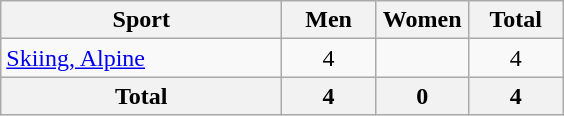<table class="wikitable sortable" style="text-align:center;">
<tr>
<th width=180>Sport</th>
<th width=55>Men</th>
<th width=55>Women</th>
<th width=55>Total</th>
</tr>
<tr>
<td align=left><a href='#'>Skiing, Alpine</a></td>
<td>4</td>
<td></td>
<td>4</td>
</tr>
<tr class="sortbottom">
<th>Total</th>
<th>4</th>
<th>0</th>
<th>4</th>
</tr>
</table>
